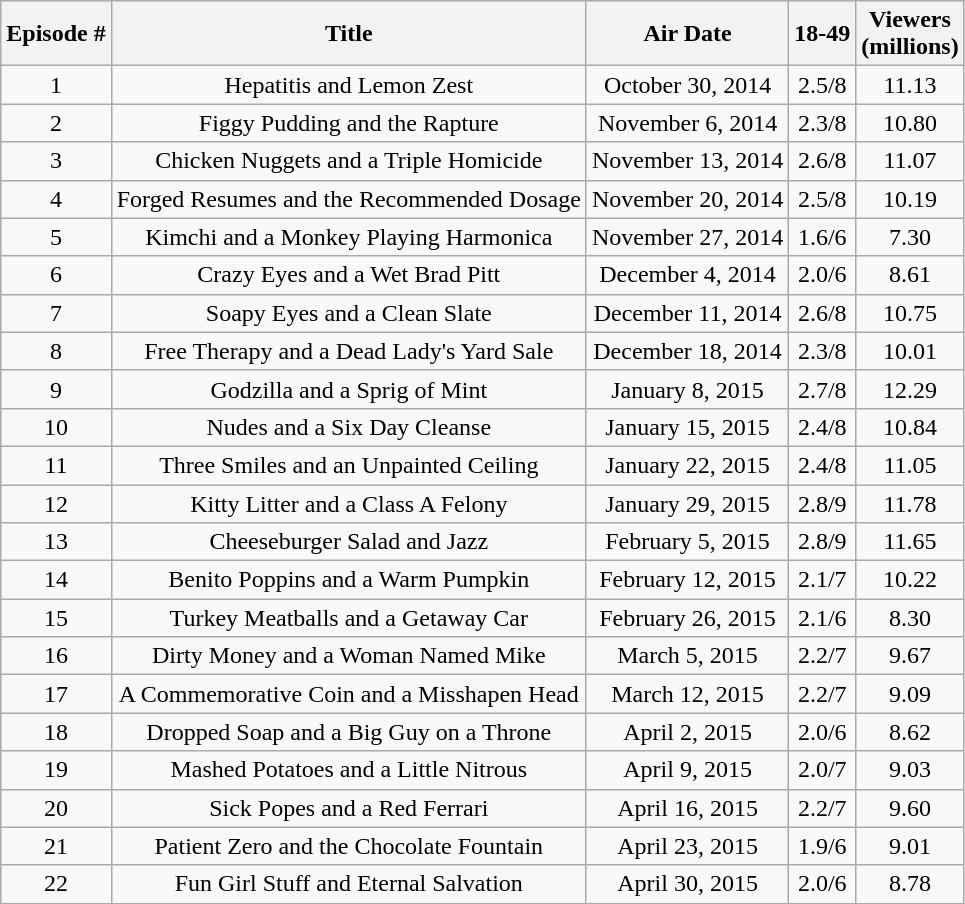<table class="wikitable" style="text-align:center">
<tr ">
<th>Episode #</th>
<th>Title</th>
<th>Air Date</th>
<th>18-49</th>
<th>Viewers<br>(millions)</th>
</tr>
<tr>
<td style="text-align:center;">1</td>
<td>Hepatitis and Lemon Zest</td>
<td>October 30, 2014</td>
<td>2.5/8</td>
<td>11.13</td>
</tr>
<tr>
<td style="text-align:center;">2</td>
<td>Figgy Pudding and the Rapture</td>
<td>November 6, 2014</td>
<td>2.3/8</td>
<td>10.80</td>
</tr>
<tr>
<td style="text-align:center;">3</td>
<td>Chicken Nuggets and a Triple Homicide</td>
<td>November 13, 2014</td>
<td>2.6/8</td>
<td>11.07</td>
</tr>
<tr>
<td style="text-align:center;">4</td>
<td>Forged Resumes and the Recommended Dosage</td>
<td>November 20, 2014</td>
<td>2.5/8</td>
<td>10.19</td>
</tr>
<tr>
<td style="text-align:center;">5</td>
<td>Kimchi and a Monkey Playing Harmonica</td>
<td>November 27, 2014</td>
<td>1.6/6</td>
<td>7.30</td>
</tr>
<tr>
<td style="text-align:center;">6</td>
<td>Crazy Eyes and a Wet Brad Pitt</td>
<td>December 4, 2014</td>
<td>2.0/6</td>
<td>8.61</td>
</tr>
<tr>
<td style="text-align:center;">7</td>
<td>Soapy Eyes and a Clean Slate</td>
<td>December 11, 2014</td>
<td>2.6/8</td>
<td>10.75</td>
</tr>
<tr>
<td style="text-align:center;">8</td>
<td>Free Therapy and a Dead Lady's Yard Sale</td>
<td>December 18, 2014</td>
<td>2.3/8</td>
<td>10.01</td>
</tr>
<tr>
<td style="text-align:center;">9</td>
<td>Godzilla and a Sprig of Mint</td>
<td>January 8, 2015</td>
<td>2.7/8</td>
<td>12.29</td>
</tr>
<tr>
<td style="text-align:center;">10</td>
<td>Nudes and a Six Day Cleanse</td>
<td>January 15, 2015</td>
<td>2.4/8</td>
<td>10.84</td>
</tr>
<tr>
<td style="text-align:center;">11</td>
<td>Three Smiles and an Unpainted Ceiling</td>
<td>January 22, 2015</td>
<td>2.4/8</td>
<td>11.05</td>
</tr>
<tr>
<td style="text-align:center;">12</td>
<td>Kitty Litter and a Class A Felony</td>
<td>January 29, 2015</td>
<td>2.8/9</td>
<td>11.78</td>
</tr>
<tr>
<td style="text-align:center;">13</td>
<td>Cheeseburger Salad and Jazz</td>
<td>February 5, 2015</td>
<td>2.8/9</td>
<td>11.65</td>
</tr>
<tr>
<td style="text-align:center;">14</td>
<td>Benito Poppins and a Warm Pumpkin</td>
<td>February 12, 2015</td>
<td>2.1/7</td>
<td>10.22</td>
</tr>
<tr>
<td style="text-align:center;">15</td>
<td>Turkey Meatballs and a Getaway Car</td>
<td>February 26, 2015</td>
<td>2.1/6</td>
<td>8.30</td>
</tr>
<tr>
<td style="text-align:center;">16</td>
<td>Dirty Money and a Woman Named Mike</td>
<td>March 5, 2015</td>
<td>2.2/7</td>
<td>9.67</td>
</tr>
<tr>
<td style="text-align:center;">17</td>
<td>A Commemorative Coin and a Misshapen Head</td>
<td>March 12, 2015</td>
<td>2.2/7</td>
<td>9.09</td>
</tr>
<tr>
<td style="text-align:center;">18</td>
<td>Dropped Soap and a Big Guy on a Throne</td>
<td>April 2, 2015</td>
<td>2.0/6</td>
<td>8.62</td>
</tr>
<tr>
<td style="text-align:center;">19</td>
<td>Mashed Potatoes and a Little Nitrous</td>
<td>April 9, 2015</td>
<td>2.0/7</td>
<td>9.03</td>
</tr>
<tr>
<td style="text-align:center;">20</td>
<td>Sick Popes and a Red Ferrari</td>
<td>April 16, 2015</td>
<td>2.2/7</td>
<td>9.60</td>
</tr>
<tr>
<td style="text-align:center;">21</td>
<td>Patient Zero and the Chocolate Fountain</td>
<td>April 23, 2015</td>
<td>1.9/6</td>
<td>9.01</td>
</tr>
<tr>
<td style="text-align:center;">22</td>
<td>Fun Girl Stuff and Eternal Salvation</td>
<td>April 30, 2015</td>
<td>2.0/6</td>
<td>8.78</td>
</tr>
</table>
